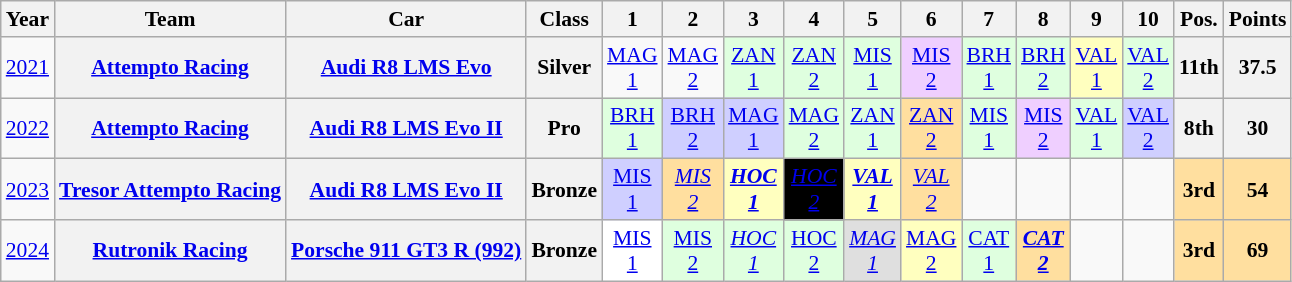<table class="wikitable" border="1" style="text-align:center; font-size:90%;">
<tr>
<th>Year</th>
<th>Team</th>
<th>Car</th>
<th>Class</th>
<th>1</th>
<th>2</th>
<th>3</th>
<th>4</th>
<th>5</th>
<th>6</th>
<th>7</th>
<th>8</th>
<th>9</th>
<th>10</th>
<th>Pos.</th>
<th>Points</th>
</tr>
<tr>
<td><a href='#'>2021</a></td>
<th><a href='#'>Attempto Racing</a></th>
<th><a href='#'>Audi R8 LMS Evo</a></th>
<th>Silver</th>
<td><a href='#'>MAG<br>1</a></td>
<td><a href='#'>MAG<br>2</a></td>
<td style="background:#dfffdf;"><a href='#'>ZAN<br>1</a><br></td>
<td style="background:#dfffdf;"><a href='#'>ZAN<br>2</a><br></td>
<td style="background:#dfffdf;"><a href='#'>MIS<br>1</a><br></td>
<td style="background:#efcfff;"><a href='#'>MIS<br>2</a><br></td>
<td style="background:#dfffdf;"><a href='#'>BRH<br>1</a><br></td>
<td style="background:#dfffdf;"><a href='#'>BRH<br>2</a><br></td>
<td style="background:#ffffbf;"><a href='#'>VAL<br>1</a><br></td>
<td style="background:#dfffdf;"><a href='#'>VAL<br>2</a><br></td>
<th>11th</th>
<th>37.5</th>
</tr>
<tr>
<td><a href='#'>2022</a></td>
<th><a href='#'>Attempto Racing</a></th>
<th><a href='#'>Audi R8 LMS Evo II</a></th>
<th>Pro</th>
<td style="background:#DFFFDF;"><a href='#'>BRH<br>1</a><br></td>
<td style="background:#CFCFFF;"><a href='#'>BRH<br>2</a><br></td>
<td style="background:#CFCFFF;"><a href='#'>MAG<br>1</a><br></td>
<td style="background:#DFFFDF;"><a href='#'>MAG<br>2</a><br></td>
<td style="background:#DFFFDF;"><a href='#'>ZAN<br>1</a><br></td>
<td style="background:#FFDF9F;"><a href='#'>ZAN<br>2</a><br></td>
<td style="background:#DFFFDF;"><a href='#'>MIS<br>1</a><br></td>
<td style="background:#EFCFFF;"><a href='#'>MIS<br>2</a><br></td>
<td style="background:#DFFFDF;"><a href='#'>VAL<br>1</a><br></td>
<td style="background:#CFCFFF;"><a href='#'>VAL<br>2</a><br></td>
<th>8th</th>
<th>30</th>
</tr>
<tr>
<td><a href='#'>2023</a></td>
<th><a href='#'>Tresor Attempto Racing</a></th>
<th><a href='#'>Audi R8 LMS Evo II</a></th>
<th>Bronze</th>
<td style="background:#cfcfff;"><a href='#'>MIS<br>1</a><br></td>
<td style="background:#ffdf9f;"><em><a href='#'>MIS<br>2</a></em><br></td>
<td style="background:#ffffbf;"><strong><em><a href='#'>HOC<br>1</a></em></strong><br></td>
<td style="background:#000000; color:white;"><em><a href='#'>HOC<br>2</a></em><br></td>
<td style="background:#ffffbf;"><strong><em><a href='#'>VAL<br>1</a></em></strong><br></td>
<td style="background:#ffdf9f;"><em><a href='#'>VAL<br>2</a></em><br></td>
<td></td>
<td></td>
<td></td>
<td></td>
<th style="background:#FFDF9F;"><strong>3rd</strong></th>
<th style="background:#FFDF9F;">54</th>
</tr>
<tr>
<td><a href='#'>2024</a></td>
<th><a href='#'>Rutronik Racing</a></th>
<th><a href='#'>Porsche 911 GT3 R (992)</a></th>
<th>Bronze</th>
<td style="background:#ffffff;"><a href='#'>MIS<br>1</a><br></td>
<td style="background:#dfffdf;"><a href='#'>MIS<br>2</a><br></td>
<td style="background:#dfffdf;"><em><a href='#'>HOC<br>1</a></em><br></td>
<td style="background:#dfffdf;"><a href='#'>HOC<br>2</a><br></td>
<td style="background:#dfdfdf;"><em><a href='#'>MAG<br>1</a></em><br></td>
<td style="background:#ffffbf;"><a href='#'>MAG<br>2</a><br></td>
<td style="background:#dfffdf;"><a href='#'>CAT<br>1</a><br></td>
<td style="background:#ffdf9f;"><strong><em><a href='#'>CAT<br>2</a></em></strong><br></td>
<td></td>
<td></td>
<th style="background:#FFDF9F;"><strong>3rd</strong></th>
<th style="background:#FFDF9F;">69</th>
</tr>
</table>
